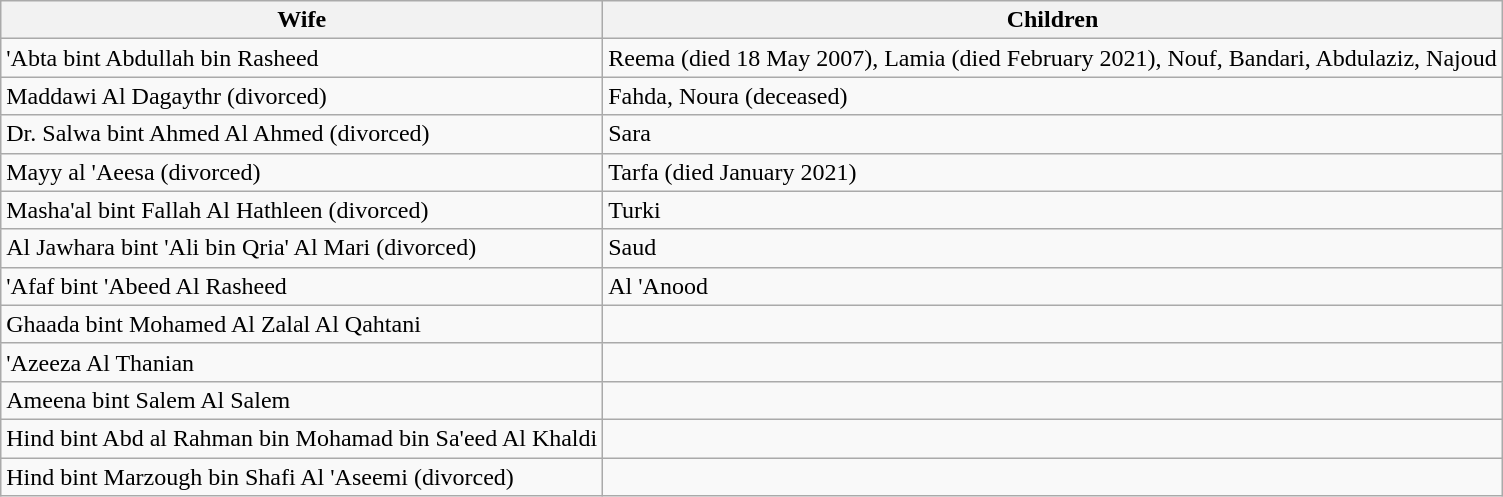<table class="wikitable" border="1">
<tr>
<th>Wife</th>
<th>Children</th>
</tr>
<tr>
<td>'Abta bint Abdullah bin Rasheed</td>
<td>Reema (died 18 May 2007), Lamia (died February 2021), Nouf, Bandari, Abdulaziz, Najoud</td>
</tr>
<tr>
<td>Maddawi Al Dagaythr (divorced)</td>
<td>Fahda, Noura (deceased)</td>
</tr>
<tr>
<td>Dr. Salwa bint Ahmed Al Ahmed (divorced)</td>
<td>Sara</td>
</tr>
<tr>
<td>Mayy al 'Aeesa (divorced)</td>
<td>Tarfa (died January 2021)</td>
</tr>
<tr>
<td>Masha'al bint Fallah Al Hathleen (divorced)</td>
<td>Turki</td>
</tr>
<tr>
<td>Al Jawhara bint 'Ali bin Qria' Al Mari (divorced)</td>
<td>Saud</td>
</tr>
<tr>
<td>'Afaf bint 'Abeed Al Rasheed</td>
<td>Al 'Anood</td>
</tr>
<tr>
<td>Ghaada bint Mohamed Al Zalal Al Qahtani</td>
<td></td>
</tr>
<tr>
<td>'Azeeza Al Thanian</td>
<td></td>
</tr>
<tr>
<td>Ameena bint Salem Al Salem</td>
<td></td>
</tr>
<tr>
<td>Hind bint Abd al Rahman bin Mohamad bin Sa'eed Al Khaldi</td>
<td></td>
</tr>
<tr>
<td>Hind bint Marzough bin Shafi Al 'Aseemi (divorced)</td>
<td></td>
</tr>
</table>
